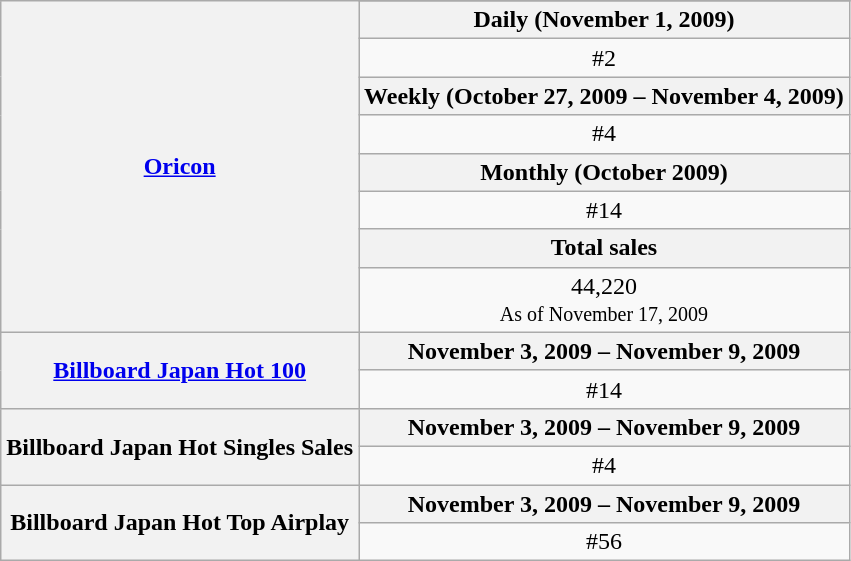<table class="wikitable" style="text-align:center" cellpadding="2">
<tr>
<th rowspan=9><a href='#'>Oricon</a></th>
</tr>
<tr>
<th>Daily (November 1, 2009)</th>
</tr>
<tr>
<td>#2</td>
</tr>
<tr>
<th>Weekly (October 27, 2009 – November 4, 2009)</th>
</tr>
<tr>
<td>#4</td>
</tr>
<tr>
<th>Monthly (October 2009)</th>
</tr>
<tr>
<td>#14</td>
</tr>
<tr>
<th>Total sales</th>
</tr>
<tr>
<td>44,220<br><small>As of November 17, 2009</small></td>
</tr>
<tr>
<th rowspan=2><a href='#'>Billboard Japan Hot 100</a></th>
<th>November 3, 2009 – November 9, 2009</th>
</tr>
<tr>
<td>#14</td>
</tr>
<tr>
<th rowspan=2>Billboard Japan Hot Singles Sales</th>
<th>November 3, 2009 – November 9, 2009</th>
</tr>
<tr>
<td>#4</td>
</tr>
<tr>
<th rowspan=2>Billboard Japan Hot Top Airplay</th>
<th>November 3, 2009 – November 9, 2009</th>
</tr>
<tr>
<td>#56</td>
</tr>
</table>
